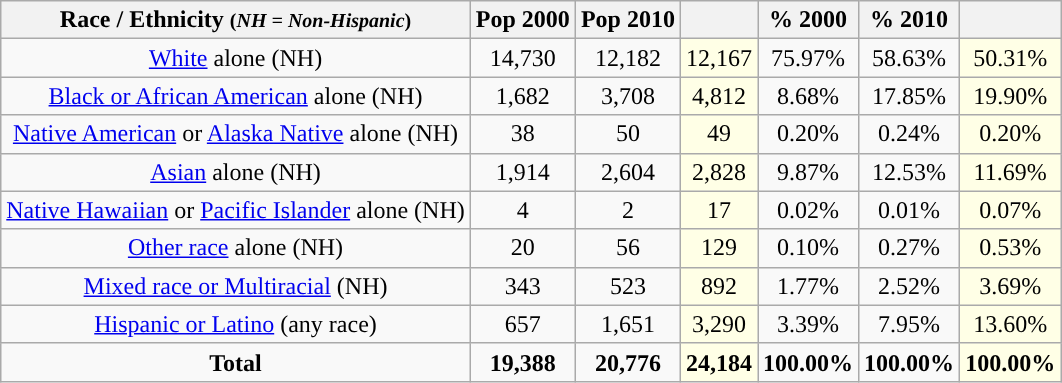<table class="wikitable" style="text-align:center;">
<tr>
<th>Race / Ethnicity <small>(<em>NH = Non-Hispanic</em>)</small></th>
<th>Pop 2000</th>
<th>Pop 2010</th>
<th></th>
<th>% 2000</th>
<th>% 2010</th>
<th></th>
</tr>
<tr>
<td><a href='#'>White</a> alone (NH)</td>
<td>14,730</td>
<td>12,182</td>
<td style='background: #ffffe6;'>12,167</td>
<td>75.97%</td>
<td>58.63%</td>
<td style='background: #ffffe6;'>50.31%</td>
</tr>
<tr>
<td><a href='#'>Black or African American</a> alone (NH)</td>
<td>1,682</td>
<td>3,708</td>
<td style='background: #ffffe6;'>4,812</td>
<td>8.68%</td>
<td>17.85%</td>
<td style='background: #ffffe6;'>19.90%</td>
</tr>
<tr>
<td><a href='#'>Native American</a> or <a href='#'>Alaska Native</a> alone (NH)</td>
<td>38</td>
<td>50</td>
<td style='background: #ffffe6;'>49</td>
<td>0.20%</td>
<td>0.24%</td>
<td style='background: #ffffe6;'>0.20%</td>
</tr>
<tr>
<td><a href='#'>Asian</a> alone (NH)</td>
<td>1,914</td>
<td>2,604</td>
<td style='background: #ffffe6;'>2,828</td>
<td>9.87%</td>
<td>12.53%</td>
<td style='background: #ffffe6;'>11.69%</td>
</tr>
<tr>
<td><a href='#'>Native Hawaiian</a> or <a href='#'>Pacific Islander</a> alone (NH)</td>
<td>4</td>
<td>2</td>
<td style='background: #ffffe6;'>17</td>
<td>0.02%</td>
<td>0.01%</td>
<td style='background: #ffffe6;'>0.07%</td>
</tr>
<tr>
<td><a href='#'>Other race</a> alone (NH)</td>
<td>20</td>
<td>56</td>
<td style='background: #ffffe6;'>129</td>
<td>0.10%</td>
<td>0.27%</td>
<td style='background: #ffffe6;'>0.53%</td>
</tr>
<tr>
<td><a href='#'>Mixed race or Multiracial</a> (NH)</td>
<td>343</td>
<td>523</td>
<td style='background: #ffffe6;'>892</td>
<td>1.77%</td>
<td>2.52%</td>
<td style='background: #ffffe6;'>3.69%</td>
</tr>
<tr>
<td><a href='#'>Hispanic or Latino</a> (any race)</td>
<td>657</td>
<td>1,651</td>
<td style='background: #ffffe6;'>3,290</td>
<td>3.39%</td>
<td>7.95%</td>
<td style='background: #ffffe6;'>13.60%</td>
</tr>
<tr>
<td><strong>Total</strong></td>
<td><strong>19,388</strong></td>
<td><strong>20,776</strong></td>
<td style='background: #ffffe6;'><strong>24,184</strong></td>
<td><strong>100.00%</strong></td>
<td><strong>100.00%</strong></td>
<td style='background: #ffffe6;'><strong>100.00%</strong></td>
</tr>
</table>
